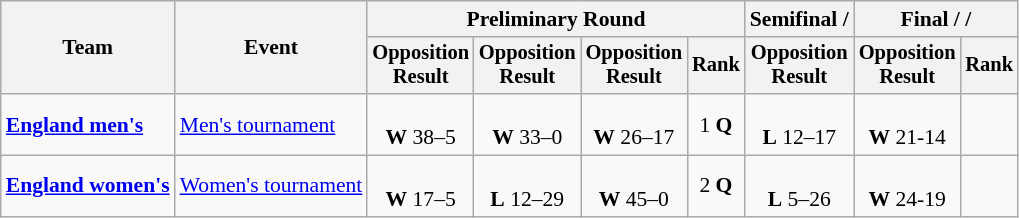<table class=wikitable style=font-size:90%;text-align:center>
<tr>
<th rowspan=2>Team</th>
<th rowspan=2>Event</th>
<th colspan=4>Preliminary Round</th>
<th>Semifinal / </th>
<th colspan=2>Final /  / </th>
</tr>
<tr style=font-size:95%>
<th>Opposition<br>Result</th>
<th>Opposition<br>Result</th>
<th>Opposition<br>Result</th>
<th>Rank</th>
<th>Opposition<br>Result</th>
<th>Opposition<br>Result</th>
<th>Rank</th>
</tr>
<tr>
<td align=left><strong><a href='#'>England men's</a></strong></td>
<td align=left><a href='#'>Men's tournament</a></td>
<td><br><strong>W</strong> 38–5</td>
<td><br><strong>W</strong> 33–0</td>
<td><br><strong>W</strong> 26–17</td>
<td>1 <strong>Q</strong></td>
<td><br><strong>L</strong> 12–17</td>
<td><br><strong>W</strong> 21-14</td>
<td></td>
</tr>
<tr>
<td align=left><strong><a href='#'>England women's</a></strong></td>
<td align=left><a href='#'>Women's tournament</a></td>
<td><br><strong>W</strong> 17–5</td>
<td><br><strong>L</strong> 12–29</td>
<td><br><strong>W</strong> 45–0</td>
<td>2 <strong>Q</strong></td>
<td><br><strong>L</strong> 5–26</td>
<td><br><strong>W</strong> 24-19</td>
<td></td>
</tr>
</table>
